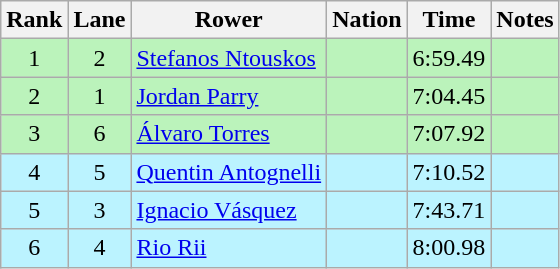<table class="wikitable sortable" style="text-align:center">
<tr>
<th>Rank</th>
<th>Lane</th>
<th>Rower</th>
<th>Nation</th>
<th>Time</th>
<th>Notes</th>
</tr>
<tr bgcolor=bbf3bb>
<td>1</td>
<td>2</td>
<td align="left"><a href='#'>Stefanos Ntouskos</a></td>
<td align="left"></td>
<td>6:59.49</td>
<td></td>
</tr>
<tr bgcolor=bbf3bb>
<td>2</td>
<td>1</td>
<td align="left"><a href='#'>Jordan Parry</a></td>
<td align="left"></td>
<td>7:04.45</td>
<td></td>
</tr>
<tr bgcolor=bbf3bb>
<td>3</td>
<td>6</td>
<td align="left"><a href='#'>Álvaro Torres</a></td>
<td align="left"></td>
<td>7:07.92</td>
<td></td>
</tr>
<tr bgcolor=bbf3ff>
<td>4</td>
<td>5</td>
<td align="left"><a href='#'>Quentin Antognelli</a></td>
<td align="left"></td>
<td>7:10.52</td>
<td></td>
</tr>
<tr bgcolor=bbf3ff>
<td>5</td>
<td>3</td>
<td align="left"><a href='#'>Ignacio Vásquez</a></td>
<td align="left"></td>
<td>7:43.71</td>
<td></td>
</tr>
<tr bgcolor=bbf3ff>
<td>6</td>
<td>4</td>
<td align="left"><a href='#'>Rio Rii</a></td>
<td align="left"></td>
<td>8:00.98</td>
<td></td>
</tr>
</table>
